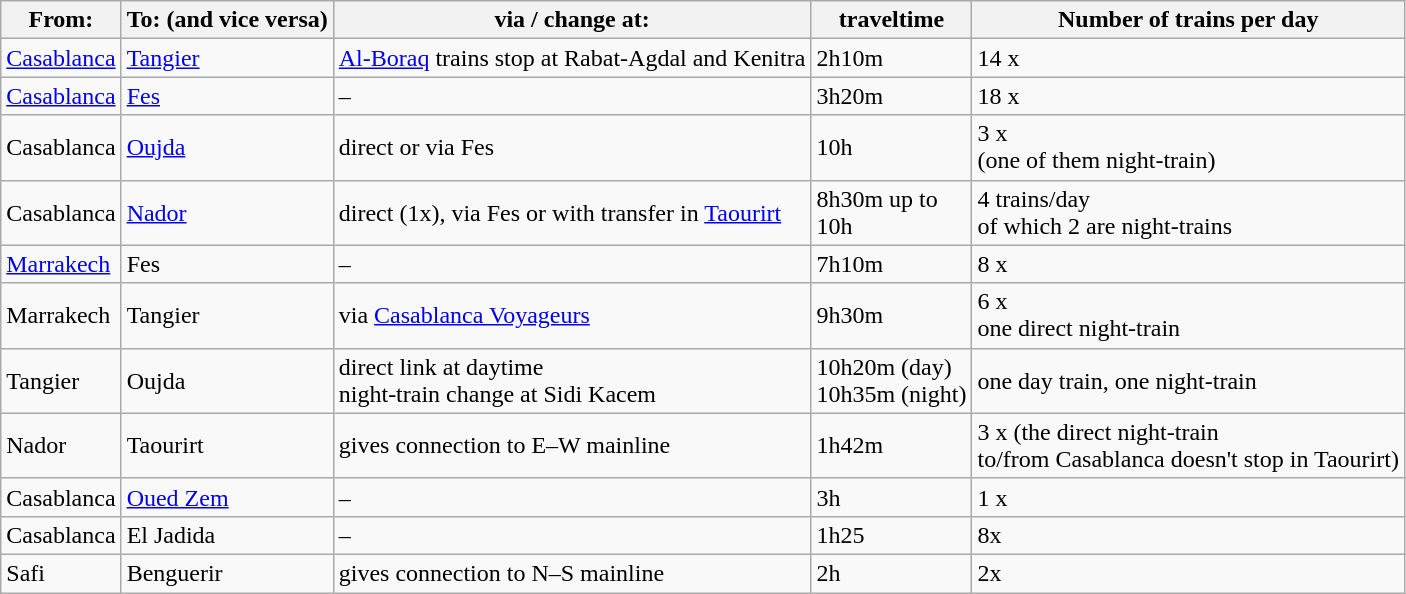<table class="wikitable">
<tr>
<th>From:</th>
<th>To: (and vice versa)</th>
<th>via / change at:</th>
<th>traveltime</th>
<th>Number of trains per day</th>
</tr>
<tr>
<td><a href='#'>Casablanca</a></td>
<td><a href='#'>Tangier</a></td>
<td><a href='#'>Al-Boraq</a> trains stop at Rabat-Agdal and Kenitra</td>
<td>2h10m</td>
<td>14 x</td>
</tr>
<tr>
<td><a href='#'>Casablanca</a></td>
<td><a href='#'>Fes</a></td>
<td>–</td>
<td>3h20m</td>
<td>18 x</td>
</tr>
<tr>
<td>Casablanca</td>
<td><a href='#'>Oujda</a></td>
<td>direct or via Fes</td>
<td>10h</td>
<td>3 x <br>(one of them night-train)</td>
</tr>
<tr>
<td>Casablanca</td>
<td><a href='#'>Nador</a></td>
<td>direct (1x), via Fes or with transfer in <a href='#'>Taourirt</a></td>
<td>8h30m up to<br> 10h</td>
<td>4 trains/day<br>of which 2 are night-trains</td>
</tr>
<tr>
<td><a href='#'>Marrakech</a></td>
<td>Fes</td>
<td>–</td>
<td>7h10m</td>
<td>8 x</td>
</tr>
<tr>
<td>Marrakech</td>
<td>Tangier</td>
<td>via <a href='#'>Casablanca Voyageurs</a></td>
<td>9h30m</td>
<td>6 x <br>one direct night-train</td>
</tr>
<tr>
<td>Tangier</td>
<td>Oujda</td>
<td>direct link at daytime<br>night-train change at Sidi Kacem</td>
<td>10h20m (day)<br>10h35m (night)</td>
<td>one day train, one night-train</td>
</tr>
<tr>
<td>Nador</td>
<td>Taourirt</td>
<td>gives connection to E–W mainline</td>
<td>1h42m</td>
<td>3 x (the direct night-train <br> to/from Casablanca doesn't stop in Taourirt)</td>
</tr>
<tr>
<td>Casablanca</td>
<td><a href='#'>Oued Zem</a></td>
<td>–</td>
<td>3h</td>
<td>1 x</td>
</tr>
<tr>
<td>Casablanca</td>
<td>El Jadida</td>
<td>–</td>
<td>1h25</td>
<td>8x</td>
</tr>
<tr>
<td>Safi</td>
<td>Benguerir</td>
<td>gives connection to N–S mainline</td>
<td>2h</td>
<td>2x</td>
</tr>
</table>
